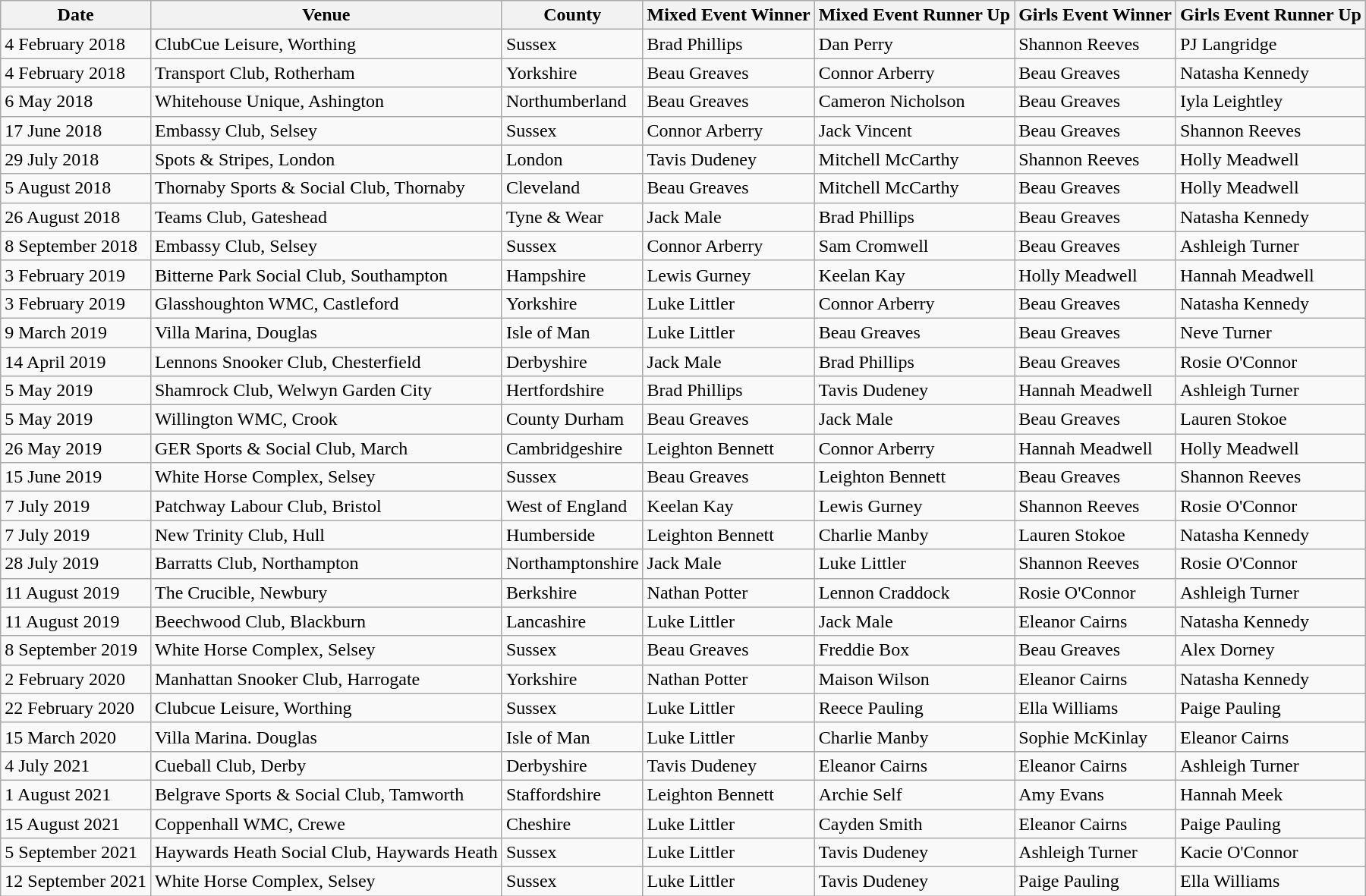<table class="wikitable">
<tr>
<th>Date</th>
<th>Venue</th>
<th>County</th>
<th>Mixed Event Winner</th>
<th>Mixed Event Runner Up</th>
<th>Girls Event Winner</th>
<th>Girls Event Runner Up</th>
</tr>
<tr>
<td>4 February 2018</td>
<td>ClubCue Leisure, Worthing</td>
<td>Sussex</td>
<td>Brad Phillips</td>
<td>Dan Perry</td>
<td>Shannon Reeves</td>
<td>PJ Langridge</td>
</tr>
<tr>
<td>4 February 2018</td>
<td>Transport Club, Rotherham</td>
<td>Yorkshire</td>
<td>Beau Greaves</td>
<td>Connor Arberry</td>
<td>Beau Greaves</td>
<td>Natasha Kennedy</td>
</tr>
<tr>
<td>6 May 2018</td>
<td>Whitehouse Unique, Ashington</td>
<td>Northumberland</td>
<td>Beau Greaves</td>
<td>Cameron Nicholson</td>
<td>Beau Greaves</td>
<td>Iyla Leightley</td>
</tr>
<tr>
<td>17 June 2018</td>
<td>Embassy Club, Selsey</td>
<td>Sussex</td>
<td>Connor Arberry</td>
<td>Jack Vincent</td>
<td>Beau Greaves</td>
<td>Shannon Reeves</td>
</tr>
<tr>
<td>29 July 2018</td>
<td>Spots & Stripes, London</td>
<td>London</td>
<td>Tavis Dudeney</td>
<td>Mitchell McCarthy</td>
<td>Shannon Reeves</td>
<td>Holly Meadwell</td>
</tr>
<tr>
<td>5 August 2018</td>
<td>Thornaby Sports & Social Club, Thornaby</td>
<td>Cleveland</td>
<td>Beau Greaves</td>
<td>Mitchell McCarthy</td>
<td>Beau Greaves</td>
<td>Holly Meadwell</td>
</tr>
<tr>
<td>26 August 2018</td>
<td>Teams Club, Gateshead</td>
<td>Tyne & Wear</td>
<td>Jack Male</td>
<td>Brad Phillips</td>
<td>Beau Greaves</td>
<td>Natasha Kennedy</td>
</tr>
<tr>
<td>8 September 2018</td>
<td>Embassy Club, Selsey</td>
<td>Sussex</td>
<td>Connor Arberry</td>
<td>Sam Cromwell</td>
<td>Beau Greaves</td>
<td>Ashleigh Turner</td>
</tr>
<tr>
<td>3 February 2019</td>
<td>Bitterne Park Social Club, Southampton</td>
<td>Hampshire</td>
<td>Lewis Gurney</td>
<td>Keelan Kay</td>
<td>Holly Meadwell</td>
<td>Hannah Meadwell</td>
</tr>
<tr>
<td>3 February 2019</td>
<td>Glasshoughton WMC, Castleford</td>
<td>Yorkshire</td>
<td>Luke Littler</td>
<td>Connor Arberry</td>
<td>Beau Greaves</td>
<td>Natasha Kennedy</td>
</tr>
<tr>
<td>9 March 2019</td>
<td>Villa Marina, Douglas</td>
<td>Isle of Man</td>
<td>Luke Littler</td>
<td>Beau Greaves</td>
<td>Beau Greaves</td>
<td>Neve Turner</td>
</tr>
<tr>
<td>14 April 2019</td>
<td>Lennons Snooker Club, Chesterfield</td>
<td>Derbyshire</td>
<td>Jack Male</td>
<td>Brad Phillips</td>
<td>Beau Greaves</td>
<td>Rosie O'Connor</td>
</tr>
<tr>
<td>5 May 2019</td>
<td>Shamrock Club, Welwyn Garden City</td>
<td>Hertfordshire</td>
<td>Brad Phillips</td>
<td>Tavis Dudeney</td>
<td>Hannah Meadwell</td>
<td>Ashleigh Turner</td>
</tr>
<tr>
<td>5 May 2019</td>
<td>Willington WMC, Crook</td>
<td>County Durham</td>
<td>Beau Greaves</td>
<td>Jack Male</td>
<td>Beau Greaves</td>
<td>Lauren Stokoe</td>
</tr>
<tr>
<td>26 May 2019</td>
<td>GER Sports & Social Club, March</td>
<td>Cambridgeshire</td>
<td>Leighton Bennett</td>
<td>Connor Arberry</td>
<td>Hannah Meadwell</td>
<td>Holly Meadwell</td>
</tr>
<tr>
<td>15 June 2019</td>
<td>White Horse Complex, Selsey</td>
<td>Sussex</td>
<td>Beau Greaves</td>
<td>Leighton Bennett</td>
<td>Beau Greaves</td>
<td>Shannon Reeves</td>
</tr>
<tr>
<td>7 July 2019</td>
<td>Patchway Labour Club, Bristol</td>
<td>West of England</td>
<td>Keelan Kay</td>
<td>Lewis Gurney</td>
<td>Shannon Reeves</td>
<td>Rosie O'Connor</td>
</tr>
<tr>
<td>7 July 2019</td>
<td>New Trinity Club, Hull</td>
<td>Humberside</td>
<td>Leighton Bennett</td>
<td>Charlie Manby</td>
<td>Lauren Stokoe</td>
<td>Natasha Kennedy</td>
</tr>
<tr>
<td>28 July 2019</td>
<td>Barratts Club, Northampton</td>
<td>Northamptonshire</td>
<td>Jack Male</td>
<td>Luke Littler</td>
<td>Shannon Reeves</td>
<td>Rosie O'Connor</td>
</tr>
<tr>
<td>11 August 2019</td>
<td>The Crucible, Newbury</td>
<td>Berkshire</td>
<td>Nathan Potter</td>
<td>Lennon Craddock</td>
<td>Rosie O'Connor</td>
<td>Ashleigh Turner</td>
</tr>
<tr>
<td>11 August 2019</td>
<td>Beechwood Club, Blackburn</td>
<td>Lancashire</td>
<td>Luke Littler</td>
<td>Jack Male</td>
<td>Eleanor Cairns</td>
<td>Natasha Kennedy</td>
</tr>
<tr>
<td>8 September 2019</td>
<td>White Horse Complex, Selsey</td>
<td>Sussex</td>
<td>Beau Greaves</td>
<td>Freddie Box</td>
<td>Beau Greaves</td>
<td>Alex Dorney</td>
</tr>
<tr>
<td>2 February 2020</td>
<td>Manhattan Snooker Club, Harrogate</td>
<td>Yorkshire</td>
<td>Nathan Potter</td>
<td>Maison Wilson</td>
<td>Eleanor Cairns</td>
<td>Natasha Kennedy</td>
</tr>
<tr>
<td>22 February 2020</td>
<td>Clubcue Leisure, Worthing</td>
<td>Sussex</td>
<td>Luke Littler</td>
<td>Reece Pauling</td>
<td>Ella Williams</td>
<td>Paige Pauling</td>
</tr>
<tr>
<td>15 March 2020</td>
<td>Villa Marina. Douglas</td>
<td>Isle of Man</td>
<td>Luke Littler</td>
<td>Charlie Manby</td>
<td>Sophie McKinlay</td>
<td>Eleanor Cairns</td>
</tr>
<tr>
<td>4 July 2021</td>
<td>Cueball Club, Derby</td>
<td>Derbyshire</td>
<td>Tavis Dudeney</td>
<td>Eleanor Cairns</td>
<td>Eleanor Cairns</td>
<td>Ashleigh Turner</td>
</tr>
<tr>
<td>1 August 2021</td>
<td>Belgrave Sports & Social Club, Tamworth</td>
<td>Staffordshire</td>
<td>Leighton Bennett</td>
<td>Archie Self</td>
<td>Amy Evans</td>
<td>Hannah Meek</td>
</tr>
<tr>
<td>15 August 2021</td>
<td>Coppenhall WMC, Crewe</td>
<td>Cheshire</td>
<td>Luke Littler</td>
<td>Cayden Smith</td>
<td>Eleanor Cairns</td>
<td>Paige Pauling</td>
</tr>
<tr>
<td>5 September 2021</td>
<td>Haywards Heath Social Club, Haywards Heath</td>
<td>Sussex</td>
<td>Luke Littler</td>
<td>Tavis Dudeney</td>
<td>Ashleigh Turner</td>
<td>Kacie O'Connor</td>
</tr>
<tr>
<td>12 September 2021</td>
<td>White Horse Complex, Selsey</td>
<td>Sussex</td>
<td>Luke Littler</td>
<td>Tavis Dudeney</td>
<td>Paige Pauling</td>
<td>Ella Williams</td>
</tr>
</table>
